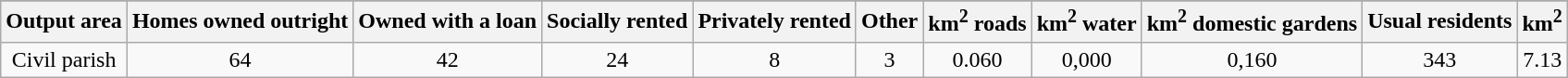<table class="wikitable">
<tr>
</tr>
<tr>
<th>Output area</th>
<th>Homes owned outright</th>
<th>Owned with a loan</th>
<th>Socially rented</th>
<th>Privately rented</th>
<th>Other</th>
<th>km<sup>2</sup> roads</th>
<th>km<sup>2</sup> water</th>
<th>km<sup>2</sup>  domestic gardens</th>
<th>Usual residents</th>
<th>km<sup>2</sup></th>
</tr>
<tr align=center>
<td>Civil parish</td>
<td>64</td>
<td>42</td>
<td>24</td>
<td>8</td>
<td>3</td>
<td>0.060</td>
<td>0,000</td>
<td>0,160</td>
<td>343</td>
<td>7.13</td>
</tr>
</table>
